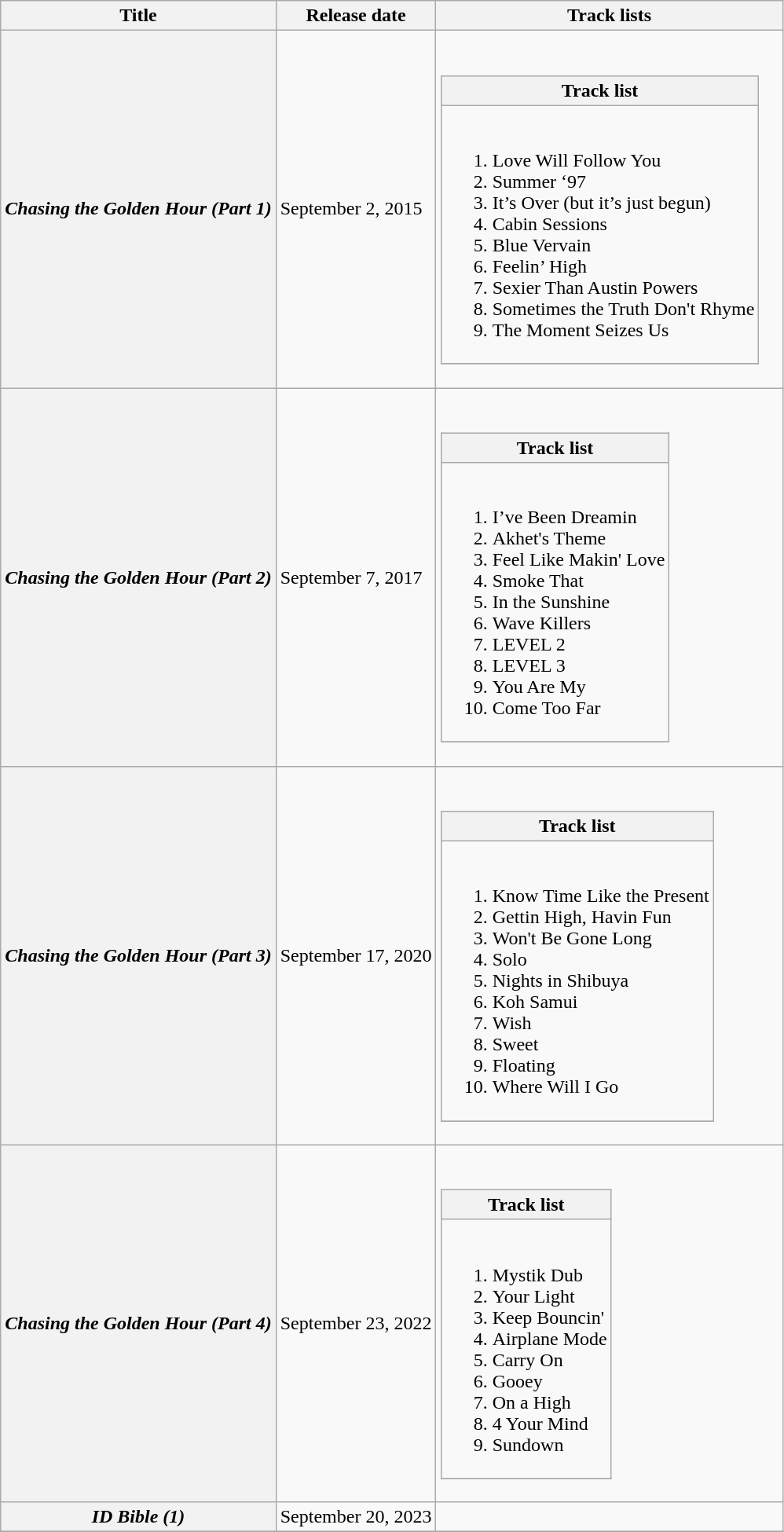<table class="wikitable plainrowheaders">
<tr>
<th rowspan="1" width:10em;>Title</th>
<th rowspan="1" width:30em;>Release date</th>
<th rowspan="1" width:10em;>Track lists</th>
</tr>
<tr>
<th scope="row"><em>Chasing the Golden Hour (Part 1)</em></th>
<td>September 2, 2015</td>
<td><br><table class="wikitable collapsible collapsed">
<tr>
<th>Track list</th>
</tr>
<tr>
<td><br><ol><li>Love Will Follow You</li><li>Summer ‘97</li><li>It’s Over (but it’s just begun)</li><li>Cabin Sessions</li><li>Blue Vervain</li><li>Feelin’ High</li><li>Sexier Than Austin Powers</li><li>Sometimes the Truth Don't Rhyme</li><li>The Moment Seizes Us</li></ol></td>
</tr>
<tr>
</tr>
</table>
</td>
</tr>
<tr>
<th scope="row"><em>Chasing the Golden Hour (Part 2)</em></th>
<td>September 7, 2017</td>
<td><br><table class="wikitable collapsible collapsed">
<tr>
<th>Track list</th>
</tr>
<tr>
<td><br><ol><li>I’ve Been Dreamin</li><li>Akhet's Theme</li><li>Feel Like Makin' Love</li><li>Smoke That</li><li>In the Sunshine</li><li>Wave Killers</li><li>LEVEL 2</li><li>LEVEL 3</li><li>You Are My</li><li>Come Too Far</li></ol></td>
</tr>
<tr>
</tr>
</table>
</td>
</tr>
<tr>
<th scope="row"><em>Chasing the Golden Hour (Part 3)</em></th>
<td>September 17, 2020</td>
<td><br><table class="wikitable collapsible collapsed">
<tr>
<th>Track list</th>
</tr>
<tr>
<td><br><ol><li>Know Time Like the Present</li><li>Gettin High, Havin Fun</li><li>Won't Be Gone Long</li><li>Solo</li><li>Nights in Shibuya</li><li>Koh Samui</li><li>Wish</li><li>Sweet</li><li>Floating</li><li>Where Will I Go</li></ol></td>
</tr>
<tr>
</tr>
</table>
</td>
</tr>
<tr>
<th scope="row"><em>Chasing the Golden Hour (Part 4)</em></th>
<td>September 23, 2022</td>
<td><br><table class="wikitable collapsible collapsed">
<tr>
<th>Track list</th>
</tr>
<tr>
<td><br><ol><li>Mystik Dub</li><li>Your Light</li><li>Keep Bouncin'</li><li>Airplane Mode</li><li>Carry On</li><li>Gooey</li><li>On a High</li><li>4 Your Mind</li><li>Sundown</li></ol></td>
</tr>
<tr>
</tr>
</table>
</td>
</tr>
<tr>
<th scope="row"><em>ID Bible (1)</em></th>
<td>September 20, 2023</td>
<td></td>
</tr>
<tr>
</tr>
</table>
